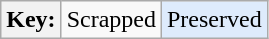<table class="wikitable">
<tr>
<th>Key:</th>
<td>Scrapped</td>
<td bgcolor=#deebfc>Preserved</td>
</tr>
</table>
